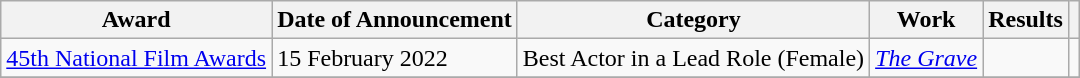<table class="wikitable sortable">
<tr>
<th>Award</th>
<th>Date of Announcement</th>
<th>Category</th>
<th>Work</th>
<th>Results</th>
<th></th>
</tr>
<tr>
<td rowspan="1"><a href='#'>45th National Film Awards</a></td>
<td rowspan="1">15 February 2022</td>
<td>Best Actor in a Lead Role (Female)</td>
<td><em><a href='#'>The Grave</a></em></td>
<td></td>
<td style= "text-align:center;"></td>
</tr>
<tr>
</tr>
</table>
